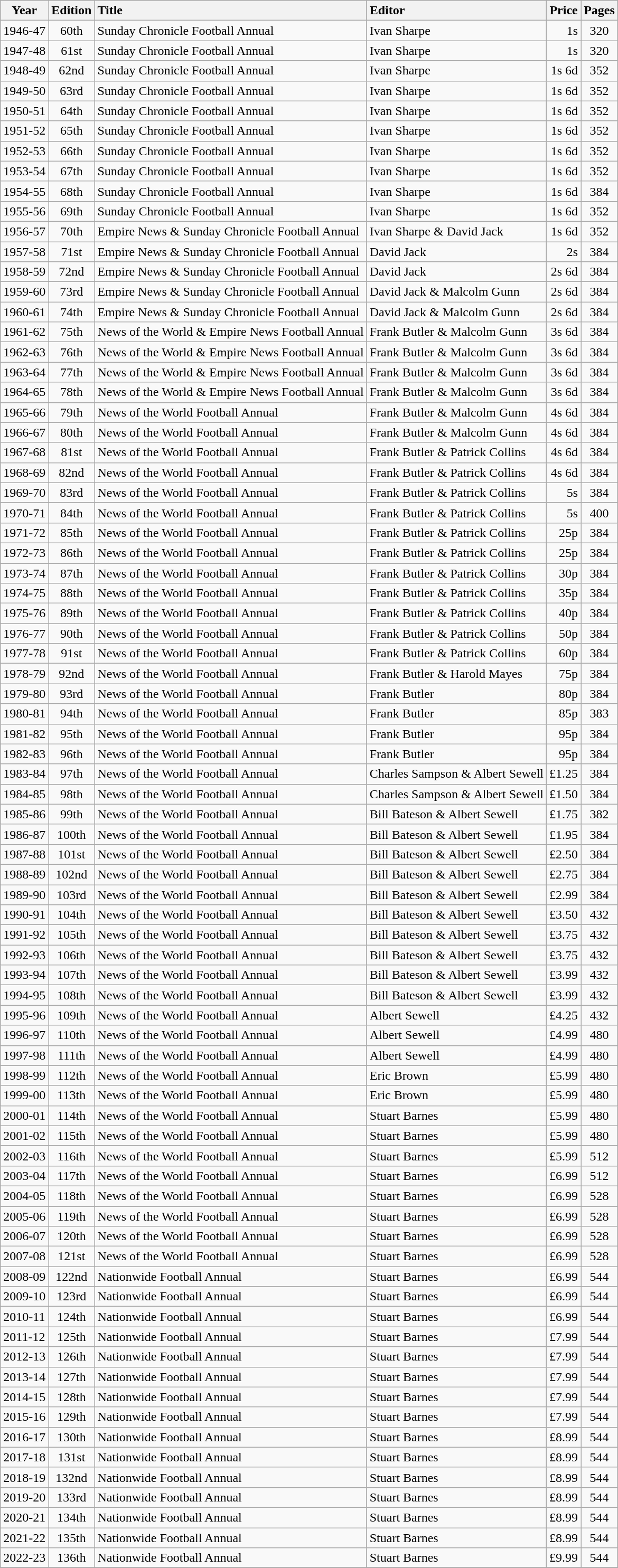<table class="wikitable">
<tr>
<th>Year</th>
<th>Edition</th>
<th style="text-align:left;">Title</th>
<th style="text-align:left;">Editor</th>
<th>Price</th>
<th>Pages</th>
</tr>
<tr>
<td>1946-47</td>
<td style="text-align:center;">60th</td>
<td>Sunday Chronicle Football Annual</td>
<td>Ivan Sharpe</td>
<td style="text-align:right;">1s</td>
<td style="text-align:center;">320</td>
</tr>
<tr>
<td>1947-48</td>
<td style="text-align:center;">61st</td>
<td>Sunday Chronicle Football Annual</td>
<td>Ivan Sharpe</td>
<td style="text-align:right;">1s</td>
<td style="text-align:center;">320</td>
</tr>
<tr>
<td>1948-49</td>
<td style="text-align:center;">62nd</td>
<td>Sunday Chronicle Football Annual</td>
<td>Ivan Sharpe</td>
<td style="text-align:right;">1s 6d</td>
<td style="text-align:center;">352</td>
</tr>
<tr>
<td>1949-50</td>
<td style="text-align:center;">63rd</td>
<td>Sunday Chronicle Football Annual</td>
<td>Ivan Sharpe</td>
<td style="text-align:right;">1s 6d</td>
<td style="text-align:center;">352</td>
</tr>
<tr>
<td>1950-51</td>
<td style="text-align:center;">64th</td>
<td>Sunday Chronicle Football Annual</td>
<td>Ivan Sharpe</td>
<td style="text-align:right;">1s 6d</td>
<td style="text-align:center;">352</td>
</tr>
<tr>
<td>1951-52</td>
<td style="text-align:center;">65th</td>
<td>Sunday Chronicle Football Annual</td>
<td>Ivan Sharpe</td>
<td style="text-align:right;">1s 6d</td>
<td style="text-align:center;">352</td>
</tr>
<tr>
<td>1952-53</td>
<td style="text-align:center;">66th</td>
<td>Sunday Chronicle Football Annual</td>
<td>Ivan Sharpe</td>
<td style="text-align:right;">1s 6d</td>
<td style="text-align:center;">352</td>
</tr>
<tr>
<td>1953-54</td>
<td style="text-align:center;">67th</td>
<td>Sunday Chronicle Football Annual</td>
<td>Ivan Sharpe</td>
<td style="text-align:right;">1s 6d</td>
<td style="text-align:center;">352</td>
</tr>
<tr>
<td>1954-55</td>
<td style="text-align:center;">68th</td>
<td>Sunday Chronicle Football Annual</td>
<td>Ivan Sharpe</td>
<td style="text-align:right;">1s 6d</td>
<td style="text-align:center;">384</td>
</tr>
<tr>
<td>1955-56</td>
<td style="text-align:center;">69th</td>
<td>Sunday Chronicle Football Annual</td>
<td>Ivan Sharpe</td>
<td style="text-align:right;">1s 6d</td>
<td style="text-align:center;">352</td>
</tr>
<tr>
<td>1956-57</td>
<td style="text-align:center;">70th</td>
<td>Empire News & Sunday Chronicle Football Annual</td>
<td>Ivan Sharpe & David Jack</td>
<td style="text-align:right;">1s 6d</td>
<td style="text-align:center;">352</td>
</tr>
<tr>
<td>1957-58</td>
<td style="text-align:center;">71st</td>
<td>Empire News & Sunday Chronicle Football Annual</td>
<td>David Jack</td>
<td style="text-align:right;">2s</td>
<td style="text-align:center;">384</td>
</tr>
<tr>
<td>1958-59</td>
<td style="text-align:center;">72nd</td>
<td>Empire News & Sunday Chronicle Football Annual</td>
<td>David Jack</td>
<td style="text-align:right;">2s 6d</td>
<td style="text-align:center;">384</td>
</tr>
<tr>
<td>1959-60</td>
<td style="text-align:center;">73rd</td>
<td>Empire News & Sunday Chronicle Football Annual</td>
<td>David Jack & Malcolm Gunn</td>
<td style="text-align:right;">2s 6d</td>
<td style="text-align:center;">384</td>
</tr>
<tr>
<td>1960-61</td>
<td style="text-align:center;">74th</td>
<td>Empire News & Sunday Chronicle Football Annual</td>
<td>David Jack & Malcolm Gunn</td>
<td style="text-align:right;">2s 6d</td>
<td style="text-align:center;">384</td>
</tr>
<tr>
<td>1961-62</td>
<td style="text-align:center;">75th</td>
<td>News of the World & Empire News Football Annual</td>
<td>Frank Butler & Malcolm Gunn</td>
<td style="text-align:right;">3s 6d</td>
<td style="text-align:center;">384</td>
</tr>
<tr>
<td>1962-63</td>
<td style="text-align:center;">76th</td>
<td>News of the World & Empire News Football Annual</td>
<td>Frank Butler & Malcolm Gunn</td>
<td style="text-align:right;">3s 6d</td>
<td style="text-align:center;">384</td>
</tr>
<tr>
<td>1963-64</td>
<td style="text-align:center;">77th</td>
<td>News of the World & Empire News Football Annual</td>
<td>Frank Butler & Malcolm Gunn</td>
<td style="text-align:right;">3s 6d</td>
<td style="text-align:center;">384</td>
</tr>
<tr>
<td>1964-65</td>
<td style="text-align:center;">78th</td>
<td>News of the World & Empire News Football Annual</td>
<td>Frank Butler & Malcolm Gunn</td>
<td style="text-align:right;">3s 6d</td>
<td style="text-align:center;">384</td>
</tr>
<tr>
<td>1965-66</td>
<td style="text-align:center;">79th</td>
<td>News of the World Football Annual</td>
<td>Frank Butler & Malcolm Gunn</td>
<td style="text-align:right;">4s 6d</td>
<td style="text-align:center;">384</td>
</tr>
<tr>
<td>1966-67</td>
<td style="text-align:center;">80th</td>
<td>News of the World Football Annual</td>
<td>Frank Butler & Malcolm Gunn</td>
<td style="text-align:right;">4s 6d</td>
<td style="text-align:center;">384</td>
</tr>
<tr>
<td>1967-68</td>
<td style="text-align:center;">81st</td>
<td>News of the World Football Annual</td>
<td>Frank Butler & Patrick Collins</td>
<td style="text-align:right;">4s 6d</td>
<td style="text-align:center;">384</td>
</tr>
<tr>
<td>1968-69</td>
<td style="text-align:center;">82nd</td>
<td>News of the World Football Annual</td>
<td>Frank Butler & Patrick Collins</td>
<td style="text-align:right;">4s 6d</td>
<td style="text-align:center;">384</td>
</tr>
<tr>
<td>1969-70</td>
<td style="text-align:center;">83rd</td>
<td>News of the World Football Annual</td>
<td>Frank Butler & Patrick Collins</td>
<td style="text-align:right;">5s</td>
<td style="text-align:center;">384</td>
</tr>
<tr>
<td>1970-71</td>
<td style="text-align:center;">84th</td>
<td>News of the World Football Annual</td>
<td>Frank Butler & Patrick Collins</td>
<td style="text-align:right;">5s</td>
<td style="text-align:center;">400</td>
</tr>
<tr>
<td>1971-72</td>
<td style="text-align:center;">85th</td>
<td>News of the World Football Annual</td>
<td>Frank Butler & Patrick Collins</td>
<td style="text-align:right;">25p</td>
<td style="text-align:center;">384</td>
</tr>
<tr>
<td>1972-73</td>
<td style="text-align:center;">86th</td>
<td>News of the World Football Annual</td>
<td>Frank Butler & Patrick Collins</td>
<td style="text-align:right;">25p</td>
<td style="text-align:center;">384</td>
</tr>
<tr>
<td>1973-74</td>
<td style="text-align:center;">87th</td>
<td>News of the World Football Annual</td>
<td>Frank Butler & Patrick Collins</td>
<td style="text-align:right;">30p</td>
<td style="text-align:center;">384</td>
</tr>
<tr>
<td>1974-75</td>
<td style="text-align:center;">88th</td>
<td>News of the World Football Annual</td>
<td>Frank Butler & Patrick Collins</td>
<td style="text-align:right;">35p</td>
<td style="text-align:center;">384</td>
</tr>
<tr>
<td>1975-76</td>
<td style="text-align:center;">89th</td>
<td>News of the World Football Annual</td>
<td>Frank Butler & Patrick Collins</td>
<td style="text-align:right;">40p</td>
<td style="text-align:center;">384</td>
</tr>
<tr>
<td>1976-77</td>
<td style="text-align:center;">90th</td>
<td>News of the World Football Annual</td>
<td>Frank Butler & Patrick Collins</td>
<td style="text-align:right;">50p</td>
<td style="text-align:center;">384</td>
</tr>
<tr>
<td>1977-78</td>
<td style="text-align:center;">91st</td>
<td>News of the World Football Annual</td>
<td>Frank Butler & Patrick Collins</td>
<td style="text-align:right;">60p</td>
<td style="text-align:center;">384</td>
</tr>
<tr>
<td>1978-79</td>
<td style="text-align:center;">92nd</td>
<td>News of the World Football Annual</td>
<td>Frank Butler & Harold Mayes</td>
<td style="text-align:right;">75p</td>
<td style="text-align:center;">384</td>
</tr>
<tr>
<td>1979-80</td>
<td style="text-align:center;">93rd</td>
<td>News of the World Football Annual</td>
<td>Frank Butler</td>
<td style="text-align:right;">80p</td>
<td style="text-align:center;">384</td>
</tr>
<tr>
<td>1980-81</td>
<td style="text-align:center;">94th</td>
<td>News of the World Football Annual</td>
<td>Frank Butler</td>
<td style="text-align:right;">85p</td>
<td style="text-align:center;">383</td>
</tr>
<tr>
<td>1981-82</td>
<td style="text-align:center;">95th</td>
<td>News of the World Football Annual</td>
<td>Frank Butler</td>
<td style="text-align:right;">95p</td>
<td style="text-align:center;">384</td>
</tr>
<tr>
<td>1982-83</td>
<td style="text-align:center;">96th</td>
<td>News of the World Football Annual</td>
<td>Frank Butler</td>
<td style="text-align:right;">95p</td>
<td style="text-align:center;">384</td>
</tr>
<tr>
<td>1983-84</td>
<td style="text-align:center;">97th</td>
<td>News of the World Football Annual</td>
<td>Charles Sampson & Albert Sewell</td>
<td style="text-align:right;">£1.25</td>
<td style="text-align:center;">384</td>
</tr>
<tr>
<td>1984-85</td>
<td style="text-align:center;">98th</td>
<td>News of the World Football Annual</td>
<td>Charles Sampson & Albert Sewell</td>
<td style="text-align:right;">£1.50</td>
<td style="text-align:center;">384</td>
</tr>
<tr>
<td>1985-86</td>
<td style="text-align:center;">99th</td>
<td>News of the World Football Annual</td>
<td>Bill Bateson & Albert Sewell</td>
<td style="text-align:right;">£1.75</td>
<td style="text-align:center;">382</td>
</tr>
<tr>
<td>1986-87</td>
<td style="text-align:center;">100th</td>
<td>News of the World Football Annual</td>
<td>Bill Bateson & Albert Sewell</td>
<td style="text-align:right;">£1.95</td>
<td style="text-align:center;">384</td>
</tr>
<tr>
<td>1987-88</td>
<td style="text-align:center;">101st</td>
<td>News of the World Football Annual</td>
<td>Bill Bateson & Albert Sewell</td>
<td style="text-align:right;">£2.50</td>
<td style="text-align:center;">384</td>
</tr>
<tr>
<td>1988-89</td>
<td style="text-align:center;">102nd</td>
<td>News of the World Football Annual</td>
<td>Bill Bateson & Albert Sewell</td>
<td style="text-align:right;">£2.75</td>
<td style="text-align:center;">384</td>
</tr>
<tr>
<td>1989-90</td>
<td style="text-align:center;">103rd</td>
<td>News of the World Football Annual</td>
<td>Bill Bateson & Albert Sewell</td>
<td style="text-align:right;">£2.99</td>
<td style="text-align:center;">384</td>
</tr>
<tr>
<td>1990-91</td>
<td style="text-align:center;">104th</td>
<td>News of the World Football Annual</td>
<td>Bill Bateson & Albert Sewell</td>
<td style="text-align:right;">£3.50</td>
<td style="text-align:center;">432</td>
</tr>
<tr>
<td>1991-92</td>
<td style="text-align:center;">105th</td>
<td>News of the World Football Annual</td>
<td>Bill Bateson & Albert Sewell</td>
<td style="text-align:right;">£3.75</td>
<td style="text-align:center;">432</td>
</tr>
<tr>
<td>1992-93</td>
<td style="text-align:center;">106th</td>
<td>News of the World Football Annual</td>
<td>Bill Bateson & Albert Sewell</td>
<td style="text-align:right;">£3.75</td>
<td style="text-align:center;">432</td>
</tr>
<tr>
<td>1993-94</td>
<td style="text-align:center;">107th</td>
<td>News of the World Football Annual</td>
<td>Bill Bateson & Albert Sewell</td>
<td style="text-align:right;">£3.99</td>
<td style="text-align:center;">432</td>
</tr>
<tr>
<td>1994-95</td>
<td style="text-align:center;">108th</td>
<td>News of the World Football Annual</td>
<td>Bill Bateson & Albert Sewell</td>
<td style="text-align:right;">£3.99</td>
<td style="text-align:center;">432</td>
</tr>
<tr>
<td>1995-96</td>
<td style="text-align:center;">109th</td>
<td>News of the World Football Annual</td>
<td>Albert Sewell</td>
<td style="text-align:right;">£4.25</td>
<td style="text-align:center;">432</td>
</tr>
<tr>
<td>1996-97</td>
<td style="text-align:center;">110th</td>
<td>News of the World Football Annual</td>
<td>Albert Sewell</td>
<td style="text-align:right;">£4.99</td>
<td style="text-align:center;">480</td>
</tr>
<tr>
<td>1997-98</td>
<td style="text-align:center;">111th</td>
<td>News of the World Football Annual</td>
<td>Albert Sewell</td>
<td style="text-align:right;">£4.99</td>
<td style="text-align:center;">480</td>
</tr>
<tr>
<td>1998-99</td>
<td style="text-align:center;">112th</td>
<td>News of the World Football Annual</td>
<td>Eric Brown</td>
<td style="text-align:right;">£5.99</td>
<td style="text-align:center;">480</td>
</tr>
<tr>
<td>1999-00</td>
<td style="text-align:center;">113th</td>
<td>News of the World Football Annual</td>
<td>Eric Brown</td>
<td style="text-align:right;">£5.99</td>
<td style="text-align:center;">480</td>
</tr>
<tr>
<td>2000-01</td>
<td style="text-align:center;">114th</td>
<td>News of the World Football Annual</td>
<td>Stuart Barnes</td>
<td style="text-align:right;">£5.99</td>
<td style="text-align:center;">480</td>
</tr>
<tr>
<td>2001-02</td>
<td style="text-align:center;">115th</td>
<td>News of the World Football Annual</td>
<td>Stuart Barnes</td>
<td style="text-align:right;">£5.99</td>
<td style="text-align:center;">480</td>
</tr>
<tr>
<td>2002-03</td>
<td style="text-align:center;">116th</td>
<td>News of the World Football Annual</td>
<td>Stuart Barnes</td>
<td style="text-align:right;">£5.99</td>
<td style="text-align:center;">512</td>
</tr>
<tr>
<td>2003-04</td>
<td style="text-align:center;">117th</td>
<td>News of the World Football Annual</td>
<td>Stuart Barnes</td>
<td style="text-align:right;">£6.99</td>
<td style="text-align:center;">512</td>
</tr>
<tr>
<td>2004-05</td>
<td style="text-align:center;">118th</td>
<td>News of the World Football Annual</td>
<td>Stuart Barnes</td>
<td style="text-align:right;">£6.99</td>
<td style="text-align:center;">528</td>
</tr>
<tr>
<td>2005-06</td>
<td style="text-align:center;">119th</td>
<td>News of the World Football Annual</td>
<td>Stuart Barnes</td>
<td style="text-align:right;">£6.99</td>
<td style="text-align:center;">528</td>
</tr>
<tr>
<td>2006-07</td>
<td style="text-align:center;">120th</td>
<td>News of the World Football Annual</td>
<td>Stuart Barnes</td>
<td style="text-align:right;">£6.99</td>
<td style="text-align:center;">528</td>
</tr>
<tr>
<td>2007-08</td>
<td style="text-align:center;">121st</td>
<td>News of the World Football Annual</td>
<td>Stuart Barnes</td>
<td style="text-align:right;">£6.99</td>
<td style="text-align:center;">528</td>
</tr>
<tr>
<td>2008-09</td>
<td style="text-align:center;">122nd</td>
<td>Nationwide Football Annual</td>
<td>Stuart Barnes</td>
<td style="text-align:right;">£6.99</td>
<td style="text-align:center;">544</td>
</tr>
<tr>
<td>2009-10</td>
<td style="text-align:center;">123rd</td>
<td>Nationwide Football Annual</td>
<td>Stuart Barnes</td>
<td style="text-align:right;">£6.99</td>
<td style="text-align:center;">544</td>
</tr>
<tr>
<td>2010-11</td>
<td style="text-align:center;">124th</td>
<td>Nationwide Football Annual</td>
<td>Stuart Barnes</td>
<td style="text-align:right;">£6.99</td>
<td style="text-align:center;">544</td>
</tr>
<tr>
<td>2011-12</td>
<td style="text-align:center;">125th</td>
<td>Nationwide Football Annual</td>
<td>Stuart Barnes</td>
<td style="text-align:right;">£7.99</td>
<td style="text-align:center;">544</td>
</tr>
<tr>
<td>2012-13</td>
<td style="text-align:center;">126th</td>
<td>Nationwide Football Annual</td>
<td>Stuart Barnes</td>
<td style="text-align:right;">£7.99</td>
<td style="text-align:center;">544</td>
</tr>
<tr>
<td>2013-14</td>
<td style="text-align:center;">127th</td>
<td>Nationwide Football Annual</td>
<td>Stuart Barnes</td>
<td style="text-align:right;">£7.99</td>
<td style="text-align:center;">544</td>
</tr>
<tr>
<td>2014-15</td>
<td style="text-align:center;">128th</td>
<td>Nationwide Football Annual</td>
<td>Stuart Barnes</td>
<td style="text-align:right;">£7.99</td>
<td style="text-align:center;">544</td>
</tr>
<tr>
<td>2015-16</td>
<td style="text-align:center;">129th</td>
<td>Nationwide Football Annual</td>
<td>Stuart Barnes</td>
<td style="text-align:right;">£7.99</td>
<td style="text-align:center;">544</td>
</tr>
<tr>
<td>2016-17</td>
<td style="text-align:center;">130th</td>
<td>Nationwide Football Annual</td>
<td>Stuart Barnes</td>
<td style="text-align:right;">£8.99</td>
<td style="text-align:center;">544</td>
</tr>
<tr>
<td>2017-18</td>
<td style="text-align:center;">131st</td>
<td>Nationwide Football Annual</td>
<td>Stuart Barnes</td>
<td style="text-align:right;">£8.99</td>
<td style="text-align:center;">544</td>
</tr>
<tr>
<td>2018-19</td>
<td style="text-align:center;">132nd</td>
<td>Nationwide Football Annual</td>
<td>Stuart Barnes</td>
<td style="text-align:right;">£8.99</td>
<td style="text-align:center;">544</td>
</tr>
<tr>
<td>2019-20</td>
<td style="text-align:center;">133rd</td>
<td>Nationwide Football Annual</td>
<td>Stuart Barnes</td>
<td style="text-align:right;">£8.99</td>
<td style="text-align:center;">544</td>
</tr>
<tr>
<td>2020-21</td>
<td style="text-align:center;">134th</td>
<td>Nationwide Football Annual</td>
<td>Stuart Barnes</td>
<td style="text-align:right;">£8.99</td>
<td style="text-align:center;">544</td>
</tr>
<tr>
<td>2021-22</td>
<td style="text-align:center;">135th</td>
<td>Nationwide Football Annual</td>
<td>Stuart Barnes</td>
<td style="text-align:right;">£8.99</td>
<td style="text-align:center;">544</td>
</tr>
<tr>
<td>2022-23</td>
<td style="text-align:center;">136th</td>
<td>Nationwide Football Annual</td>
<td>Stuart Barnes</td>
<td style="text-align:right;">£9.99</td>
<td style="text-align:center;">544</td>
</tr>
<tr>
</tr>
</table>
